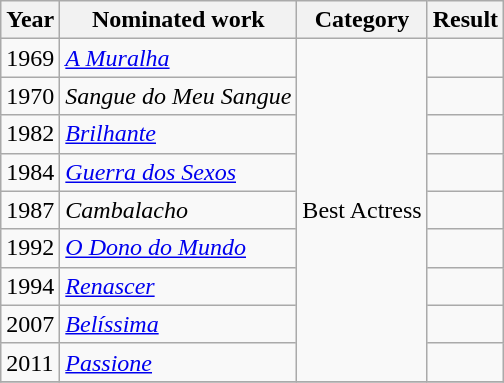<table class="wikitable sortable">
<tr>
<th>Year</th>
<th>Nominated work</th>
<th>Category</th>
<th>Result</th>
</tr>
<tr>
<td>1969</td>
<td><em><a href='#'>A Muralha</a></em></td>
<td rowspan="9">Best Actress</td>
<td></td>
</tr>
<tr>
<td>1970</td>
<td><em>Sangue do Meu Sangue</em></td>
<td></td>
</tr>
<tr>
<td>1982</td>
<td><em><a href='#'>Brilhante</a></em></td>
<td></td>
</tr>
<tr>
<td>1984</td>
<td><em><a href='#'>Guerra dos Sexos</a></em></td>
<td></td>
</tr>
<tr>
<td>1987</td>
<td><em>Cambalacho</em></td>
<td></td>
</tr>
<tr>
<td>1992</td>
<td><em><a href='#'>O Dono do Mundo</a></em></td>
<td></td>
</tr>
<tr>
<td>1994</td>
<td><em><a href='#'>Renascer</a></em></td>
<td></td>
</tr>
<tr>
<td>2007</td>
<td><em><a href='#'>Belíssima</a></em></td>
<td></td>
</tr>
<tr>
<td>2011</td>
<td><em><a href='#'>Passione</a></em></td>
<td></td>
</tr>
<tr>
</tr>
</table>
